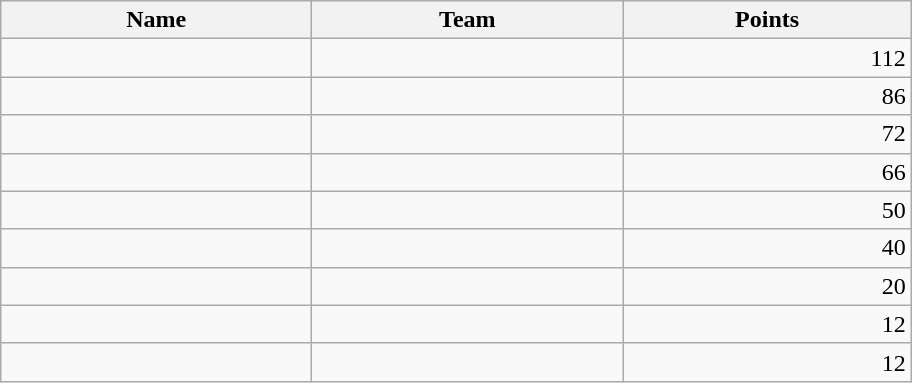<table class="wikitable" style="width:38em; margin-bottom:0;">
<tr>
<th>Name</th>
<th>Team</th>
<th>Points</th>
</tr>
<tr>
<td style="width:200px;"></td>
<td style="width:200px;"></td>
<td style="text-align:right;">112</td>
</tr>
<tr>
<td></td>
<td></td>
<td style="text-align:right;">86</td>
</tr>
<tr>
<td></td>
<td></td>
<td style="text-align:right;">72</td>
</tr>
<tr>
<td></td>
<td></td>
<td style="text-align:right;">66</td>
</tr>
<tr>
<td></td>
<td></td>
<td style="text-align:right;">50</td>
</tr>
<tr>
<td></td>
<td></td>
<td style="text-align:right;">40</td>
</tr>
<tr>
<td></td>
<td></td>
<td style="text-align:right;">20</td>
</tr>
<tr>
<td></td>
<td></td>
<td style="text-align:right;">12</td>
</tr>
<tr>
<td></td>
<td></td>
<td style="text-align:right;">12</td>
</tr>
</table>
